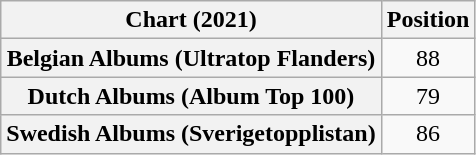<table class="wikitable sortable plainrowheaders" style="text-align:center">
<tr>
<th scope="col">Chart (2021)</th>
<th scope="col">Position</th>
</tr>
<tr>
<th scope="row">Belgian Albums (Ultratop Flanders)</th>
<td>88</td>
</tr>
<tr>
<th scope="row">Dutch Albums (Album Top 100)</th>
<td>79</td>
</tr>
<tr>
<th scope="row">Swedish Albums (Sverigetopplistan)</th>
<td>86</td>
</tr>
</table>
